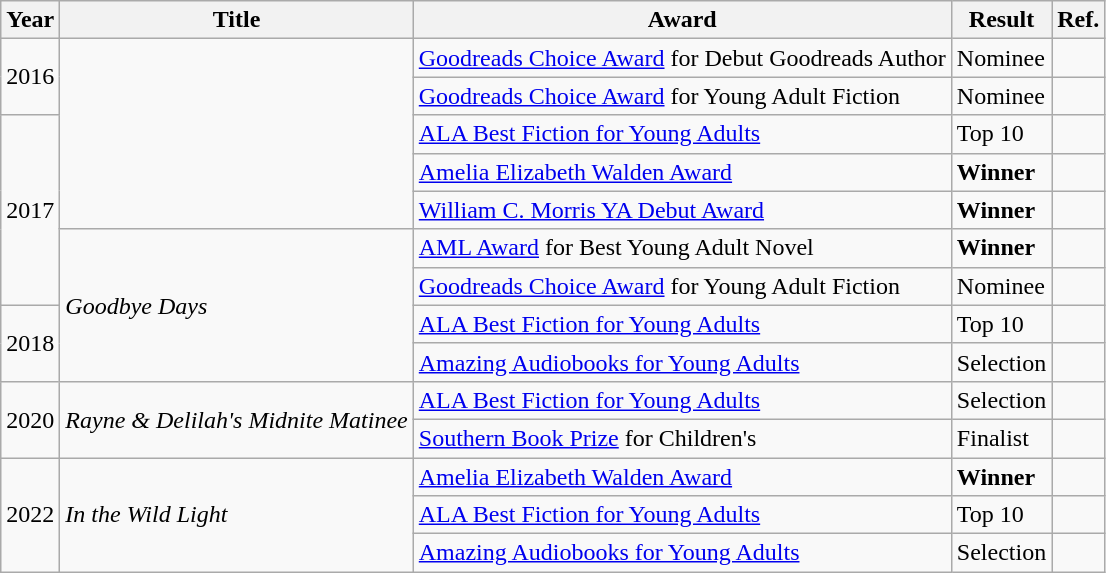<table class="wikitable">
<tr>
<th>Year</th>
<th>Title</th>
<th>Award</th>
<th>Result</th>
<th>Ref.</th>
</tr>
<tr>
<td rowspan="2">2016</td>
<td rowspan="5"><em></em></td>
<td><a href='#'>Goodreads Choice Award</a> for Debut Goodreads Author</td>
<td>Nominee</td>
<td></td>
</tr>
<tr>
<td><a href='#'>Goodreads Choice Award</a> for Young Adult Fiction</td>
<td>Nominee</td>
<td></td>
</tr>
<tr>
<td rowspan="5">2017</td>
<td><a href='#'>ALA Best Fiction for Young Adults</a></td>
<td>Top 10</td>
<td></td>
</tr>
<tr>
<td><a href='#'>Amelia Elizabeth Walden Award</a></td>
<td><strong>Winner</strong></td>
<td></td>
</tr>
<tr>
<td><a href='#'>William C. Morris YA Debut Award</a></td>
<td><strong>Winner</strong></td>
<td></td>
</tr>
<tr>
<td rowspan="4"><em>Goodbye Days</em></td>
<td><a href='#'>AML Award</a> for Best Young Adult Novel</td>
<td><strong>Winner</strong></td>
<td></td>
</tr>
<tr>
<td><a href='#'>Goodreads Choice Award</a> for Young Adult Fiction</td>
<td>Nominee</td>
<td></td>
</tr>
<tr>
<td rowspan="2">2018</td>
<td><a href='#'>ALA Best Fiction for Young Adults</a></td>
<td>Top 10</td>
<td></td>
</tr>
<tr>
<td><a href='#'>Amazing Audiobooks for Young Adults</a></td>
<td>Selection</td>
<td></td>
</tr>
<tr>
<td rowspan="2">2020</td>
<td rowspan="2"><em>Rayne & Delilah's Midnite Matinee</em></td>
<td><a href='#'>ALA Best Fiction for Young Adults</a></td>
<td>Selection</td>
<td></td>
</tr>
<tr>
<td><a href='#'>Southern Book Prize</a> for Children's</td>
<td>Finalist</td>
<td></td>
</tr>
<tr>
<td rowspan="3">2022</td>
<td rowspan="3"><em>In the Wild Light</em></td>
<td><a href='#'>Amelia Elizabeth Walden Award</a></td>
<td><strong>Winner</strong></td>
<td></td>
</tr>
<tr>
<td><a href='#'>ALA Best Fiction for Young Adults</a></td>
<td>Top 10</td>
<td></td>
</tr>
<tr>
<td><a href='#'>Amazing Audiobooks for Young Adults</a></td>
<td>Selection</td>
<td></td>
</tr>
</table>
